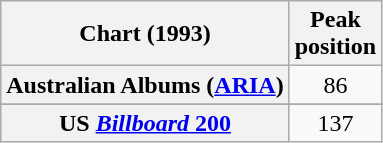<table class="wikitable sortable plainrowheaders" style="text-align:center">
<tr>
<th scope="col">Chart (1993)</th>
<th scope="col">Peak<br>position</th>
</tr>
<tr>
<th scope="row">Australian Albums (<a href='#'>ARIA</a>)</th>
<td>86</td>
</tr>
<tr>
</tr>
<tr>
</tr>
<tr>
</tr>
<tr>
</tr>
<tr>
</tr>
<tr>
<th scope="row">US <a href='#'><em>Billboard</em> 200</a></th>
<td>137</td>
</tr>
</table>
